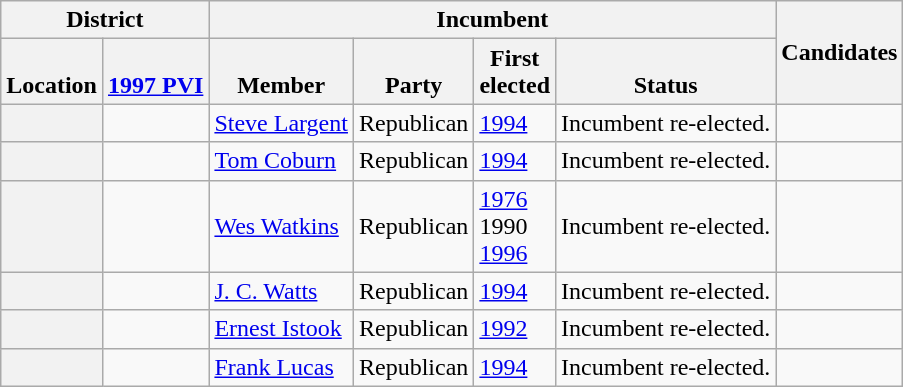<table class="wikitable sortable">
<tr>
<th colspan=2>District</th>
<th colspan=4>Incumbent</th>
<th rowspan=2 class="unsortable">Candidates</th>
</tr>
<tr valign=bottom>
<th>Location</th>
<th><a href='#'>1997 PVI</a></th>
<th>Member</th>
<th>Party</th>
<th>First<br>elected</th>
<th>Status</th>
</tr>
<tr>
<th></th>
<td></td>
<td><a href='#'>Steve Largent</a></td>
<td>Republican</td>
<td><a href='#'>1994</a></td>
<td>Incumbent re-elected.</td>
<td nowrap></td>
</tr>
<tr>
<th></th>
<td></td>
<td><a href='#'>Tom Coburn</a></td>
<td>Republican</td>
<td><a href='#'>1994</a></td>
<td>Incumbent re-elected.</td>
<td nowrap></td>
</tr>
<tr>
<th></th>
<td></td>
<td><a href='#'>Wes Watkins</a></td>
<td>Republican</td>
<td><a href='#'>1976</a><br>1990 <br><a href='#'>1996</a></td>
<td>Incumbent re-elected.</td>
<td nowrap></td>
</tr>
<tr>
<th></th>
<td></td>
<td><a href='#'>J. C. Watts</a></td>
<td>Republican</td>
<td><a href='#'>1994</a></td>
<td>Incumbent re-elected.</td>
<td nowrap></td>
</tr>
<tr>
<th></th>
<td></td>
<td><a href='#'>Ernest Istook</a></td>
<td>Republican</td>
<td><a href='#'>1992</a></td>
<td>Incumbent re-elected.</td>
<td nowrap></td>
</tr>
<tr>
<th></th>
<td></td>
<td><a href='#'>Frank Lucas</a></td>
<td>Republican</td>
<td><a href='#'>1994</a></td>
<td>Incumbent re-elected.</td>
<td nowrap></td>
</tr>
</table>
